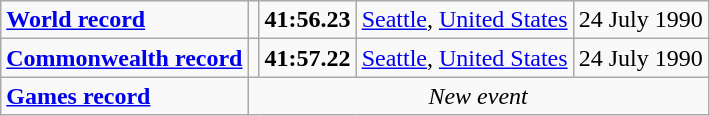<table class="wikitable">
<tr>
<td><a href='#'><strong>World record</strong></a></td>
<td></td>
<td><strong>41:56.23</strong></td>
<td><a href='#'>Seattle</a>, <a href='#'>United States</a></td>
<td>24 July 1990</td>
</tr>
<tr>
<td><a href='#'><strong>Commonwealth record</strong></a></td>
<td></td>
<td><strong>41:57.22</strong></td>
<td><a href='#'>Seattle</a>, <a href='#'>United States</a></td>
<td>24 July 1990</td>
</tr>
<tr>
<td><a href='#'><strong>Games record</strong></a></td>
<td colspan=4 style="text-align:center"><em>New event</em></td>
</tr>
</table>
